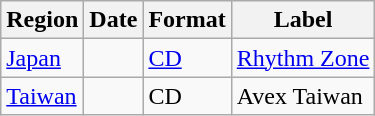<table class="wikitable">
<tr>
<th>Region</th>
<th>Date</th>
<th>Format</th>
<th>Label</th>
</tr>
<tr>
<td rowspan="1"><a href='#'>Japan</a></td>
<td></td>
<td><a href='#'>CD</a></td>
<td rowspan="1"><a href='#'>Rhythm Zone</a></td>
</tr>
<tr>
<td rowspan="1"><a href='#'>Taiwan</a></td>
<td></td>
<td>CD</td>
<td rowspan="1">Avex Taiwan</td>
</tr>
</table>
